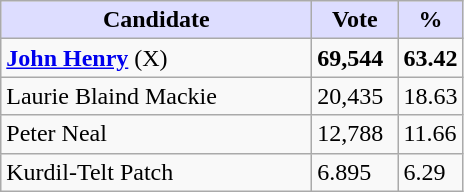<table class="wikitable">
<tr>
<th style="background:#ddf; width:200px;">Candidate</th>
<th style="background:#ddf; width:50px;">Vote</th>
<th style="background:#ddf; width:30px;">%</th>
</tr>
<tr>
<td><strong><a href='#'>John Henry</a></strong>  (X)</td>
<td><strong>69,544</strong></td>
<td><strong>63.42</strong></td>
</tr>
<tr>
<td>Laurie Blaind Mackie</td>
<td>20,435</td>
<td>18.63</td>
</tr>
<tr>
<td>Peter Neal</td>
<td>12,788</td>
<td>11.66</td>
</tr>
<tr>
<td>Kurdil-Telt Patch</td>
<td>6.895</td>
<td>6.29</td>
</tr>
</table>
